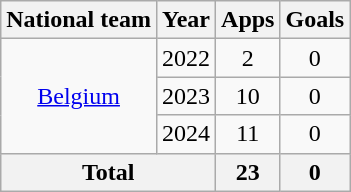<table class=wikitable style=text-align:center>
<tr>
<th>National team</th>
<th>Year</th>
<th>Apps</th>
<th>Goals</th>
</tr>
<tr>
<td rowspan="3"><a href='#'>Belgium</a></td>
<td>2022</td>
<td>2</td>
<td>0</td>
</tr>
<tr>
<td>2023</td>
<td>10</td>
<td>0</td>
</tr>
<tr>
<td>2024</td>
<td>11</td>
<td>0</td>
</tr>
<tr>
<th colspan="2">Total</th>
<th>23</th>
<th>0</th>
</tr>
</table>
